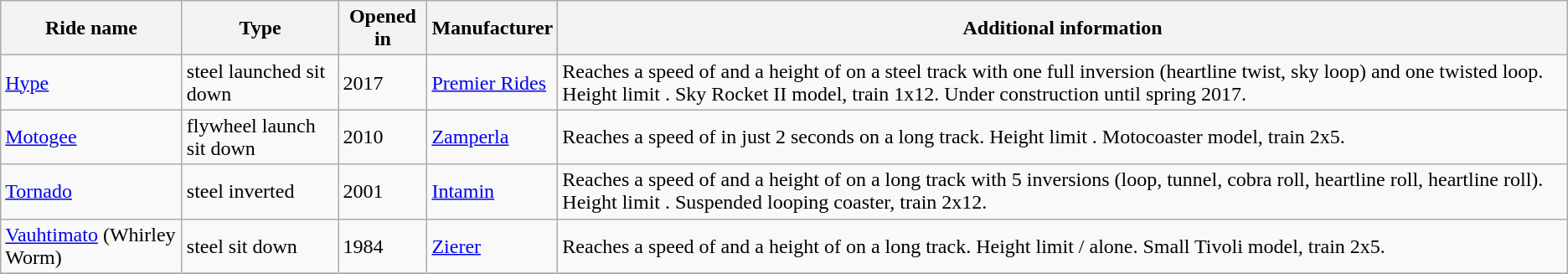<table class="wikitable">
<tr>
<th>Ride name</th>
<th>Type</th>
<th>Opened in</th>
<th>Manufacturer</th>
<th>Additional information</th>
</tr>
<tr>
<td><a href='#'>Hype</a></td>
<td>steel launched sit down</td>
<td>2017</td>
<td><a href='#'>Premier Rides</a></td>
<td>Reaches a speed of  and a height of  on a  steel track with one full inversion (heartline twist, sky loop) and one twisted loop. Height limit . Sky Rocket II model, train 1x12. Under construction until spring 2017.</td>
</tr>
<tr>
<td><a href='#'>Motogee</a></td>
<td>flywheel launch sit down</td>
<td>2010</td>
<td><a href='#'>Zamperla</a></td>
<td>Reaches a speed of  in just 2 seconds on a  long track. Height limit . Motocoaster model, train 2x5.</td>
</tr>
<tr>
<td><a href='#'>Tornado</a></td>
<td>steel inverted</td>
<td>2001</td>
<td><a href='#'>Intamin</a></td>
<td>Reaches a speed of  and a height of  on a  long track with 5 inversions (loop, tunnel, cobra roll, heartline roll, heartline roll). Height limit . Suspended looping coaster, train 2x12.</td>
</tr>
<tr>
<td><a href='#'>Vauhtimato</a> (Whirley Worm)</td>
<td>steel sit down</td>
<td>1984</td>
<td><a href='#'>Zierer</a></td>
<td>Reaches a speed of  and a height of  on a  long track. Height limit  /  alone. Small Tivoli model, train 2x5.</td>
</tr>
<tr>
</tr>
</table>
